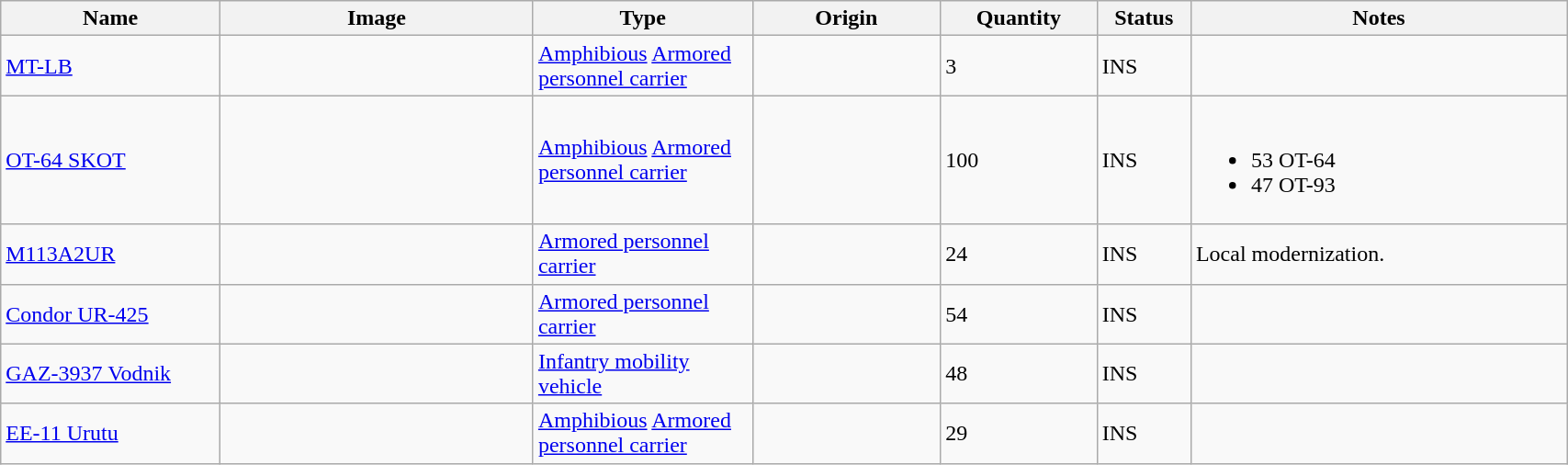<table class="wikitable" style="width:90%;">
<tr>
<th width=14%>Name</th>
<th width=20%>Image</th>
<th width=14%>Type</th>
<th width=12%>Origin</th>
<th width=10%>Quantity</th>
<th width=06%>Status</th>
<th width=24%>Notes</th>
</tr>
<tr>
<td><a href='#'>MT-LB</a></td>
<td></td>
<td><a href='#'>Amphibious</a> <a href='#'>Armored personnel carrier</a></td>
<td></td>
<td>3</td>
<td>INS</td>
<td></td>
</tr>
<tr>
<td><a href='#'>OT-64 SKOT</a></td>
<td></td>
<td><a href='#'>Amphibious</a> <a href='#'>Armored personnel carrier</a></td>
<td></td>
<td>100</td>
<td>INS</td>
<td><br><ul><li>53 OT-64</li><li>47 OT-93</li></ul></td>
</tr>
<tr>
<td><a href='#'>M113A2UR</a></td>
<td></td>
<td><a href='#'>Armored personnel carrier</a></td>
<td></td>
<td>24</td>
<td>INS</td>
<td>Local modernization.</td>
</tr>
<tr>
<td><a href='#'>Condor UR-425</a></td>
<td></td>
<td><a href='#'>Armored personnel carrier</a></td>
<td></td>
<td>54</td>
<td>INS</td>
<td></td>
</tr>
<tr>
<td><a href='#'>GAZ-3937 Vodnik</a></td>
<td></td>
<td><a href='#'>Infantry mobility vehicle</a></td>
<td></td>
<td>48</td>
<td>INS</td>
<td></td>
</tr>
<tr>
<td><a href='#'>EE-11 Urutu</a></td>
<td></td>
<td><a href='#'>Amphibious</a> <a href='#'>Armored personnel carrier</a></td>
<td></td>
<td>29</td>
<td>INS</td>
<td></td>
</tr>
</table>
